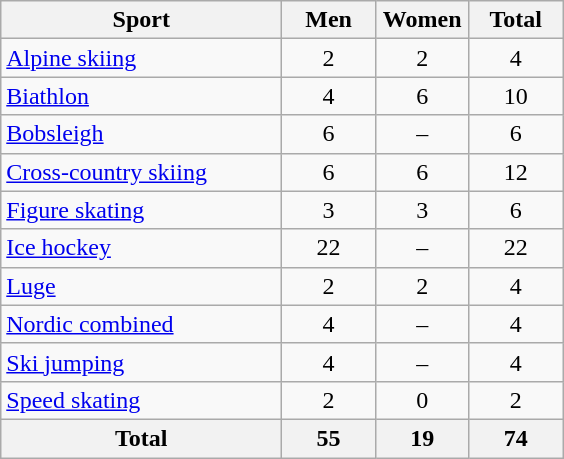<table class="wikitable sortable" style="text-align:center;">
<tr>
<th width=180>Sport</th>
<th width=55>Men</th>
<th width=55>Women</th>
<th width=55>Total</th>
</tr>
<tr>
<td align=left><a href='#'>Alpine skiing</a></td>
<td>2</td>
<td>2</td>
<td>4</td>
</tr>
<tr>
<td align=left><a href='#'>Biathlon</a></td>
<td>4</td>
<td>6</td>
<td>10</td>
</tr>
<tr>
<td align=left><a href='#'>Bobsleigh</a></td>
<td>6</td>
<td>–</td>
<td>6</td>
</tr>
<tr>
<td align=left><a href='#'>Cross-country skiing</a></td>
<td>6</td>
<td>6</td>
<td>12</td>
</tr>
<tr>
<td align=left><a href='#'>Figure skating</a></td>
<td>3</td>
<td>3</td>
<td>6</td>
</tr>
<tr>
<td align=left><a href='#'>Ice hockey</a></td>
<td>22</td>
<td>–</td>
<td>22</td>
</tr>
<tr>
<td align=left><a href='#'>Luge</a></td>
<td>2</td>
<td>2</td>
<td>4</td>
</tr>
<tr>
<td align=left><a href='#'>Nordic combined</a></td>
<td>4</td>
<td>–</td>
<td>4</td>
</tr>
<tr>
<td align=left><a href='#'>Ski jumping</a></td>
<td>4</td>
<td>–</td>
<td>4</td>
</tr>
<tr>
<td align=left><a href='#'>Speed skating</a></td>
<td>2</td>
<td>0</td>
<td>2</td>
</tr>
<tr>
<th>Total</th>
<th>55</th>
<th>19</th>
<th>74</th>
</tr>
</table>
